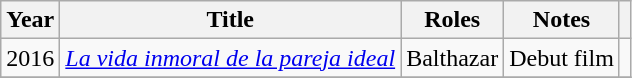<table class="wikitable sortable">
<tr>
<th>Year</th>
<th>Title</th>
<th>Roles</th>
<th>Notes</th>
<th></th>
</tr>
<tr>
<td>2016</td>
<td><em><a href='#'>La vida inmoral de la pareja ideal</a></em></td>
<td>Balthazar</td>
<td>Debut film</td>
<td></td>
</tr>
<tr>
</tr>
</table>
